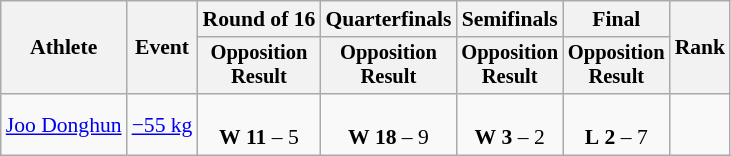<table class="wikitable" style="font-size:90%;">
<tr>
<th rowspan=2>Athlete</th>
<th rowspan=2>Event</th>
<th>Round of 16</th>
<th>Quarterfinals</th>
<th>Semifinals</th>
<th>Final</th>
<th rowspan=2>Rank</th>
</tr>
<tr style="font-size:95%">
<th>Opposition<br>Result</th>
<th>Opposition<br>Result</th>
<th>Opposition<br>Result</th>
<th>Opposition<br>Result</th>
</tr>
<tr align=center>
<td align=left><a href='#'>Joo Donghun</a></td>
<td align=left><a href='#'>−55 kg</a></td>
<td><br><strong>W</strong> <strong>11</strong> – 5</td>
<td><br><strong>W</strong> <strong>18</strong> – 9</td>
<td><br><strong>W</strong> <strong>3</strong> – 2</td>
<td><br><strong>L</strong> <strong>2</strong> – 7</td>
<td></td>
</tr>
</table>
